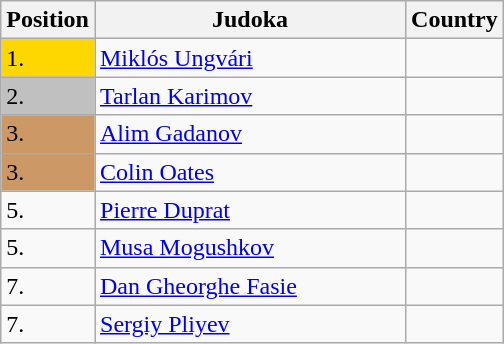<table class=wikitable>
<tr>
<th width=10>Position</th>
<th width=200>Judoka</th>
<th>Country</th>
</tr>
<tr>
<td bgcolor=gold>1.</td>
<td><a href='#'>Miklós Ungvári</a></td>
<td></td>
</tr>
<tr>
<td bgcolor="silver">2.</td>
<td><a href='#'>Tarlan Karimov</a></td>
<td></td>
</tr>
<tr>
<td bgcolor="CC9966">3.</td>
<td><a href='#'>Alim Gadanov</a></td>
<td></td>
</tr>
<tr>
<td bgcolor="CC9966">3.</td>
<td><a href='#'>Colin Oates</a></td>
<td></td>
</tr>
<tr>
<td>5.</td>
<td><a href='#'>Pierre Duprat</a></td>
<td></td>
</tr>
<tr>
<td>5.</td>
<td><a href='#'>Musa Mogushkov</a></td>
<td></td>
</tr>
<tr>
<td>7.</td>
<td><a href='#'>Dan Gheorghe Fasie</a></td>
<td></td>
</tr>
<tr>
<td>7.</td>
<td><a href='#'>Sergiy Pliyev</a></td>
<td></td>
</tr>
</table>
